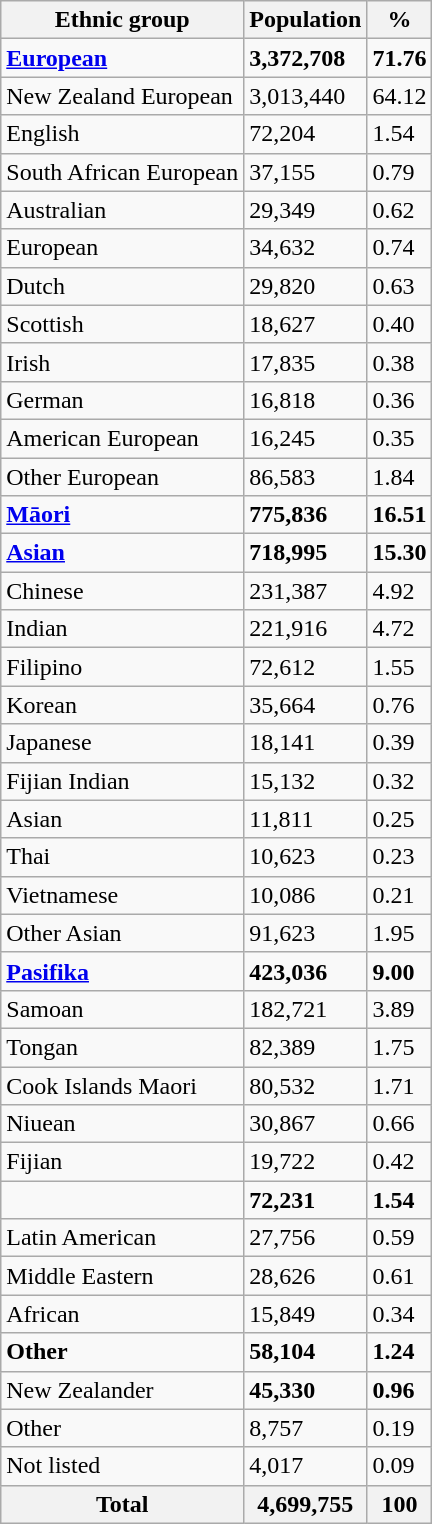<table class=wikitable style="text-align:left;">
<tr>
<th>Ethnic group</th>
<th>Population</th>
<th>%</th>
</tr>
<tr>
<td><strong><a href='#'>European</a></strong></td>
<td><strong>3,372,708</strong></td>
<td><strong>71.76</strong></td>
</tr>
<tr>
<td>New Zealand European</td>
<td>3,013,440</td>
<td>64.12</td>
</tr>
<tr>
<td>English</td>
<td>72,204</td>
<td>1.54</td>
</tr>
<tr>
<td>South African European</td>
<td>37,155</td>
<td>0.79</td>
</tr>
<tr>
<td>Australian</td>
<td>29,349</td>
<td>0.62</td>
</tr>
<tr>
<td>European </td>
<td>34,632</td>
<td>0.74</td>
</tr>
<tr>
<td>Dutch</td>
<td>29,820</td>
<td>0.63</td>
</tr>
<tr>
<td>Scottish</td>
<td>18,627</td>
<td>0.40</td>
</tr>
<tr>
<td>Irish</td>
<td>17,835</td>
<td>0.38</td>
</tr>
<tr>
<td>German</td>
<td>16,818</td>
<td>0.36</td>
</tr>
<tr>
<td>American European</td>
<td>16,245</td>
<td>0.35</td>
</tr>
<tr>
<td>Other European</td>
<td>86,583</td>
<td>1.84</td>
</tr>
<tr>
<td><strong><a href='#'>Māori</a></strong></td>
<td><strong>775,836</strong></td>
<td><strong>16.51</strong></td>
</tr>
<tr>
<td><strong><a href='#'>Asian</a></strong></td>
<td><strong>718,995</strong></td>
<td><strong>15.30</strong></td>
</tr>
<tr>
<td>Chinese </td>
<td>231,387</td>
<td>4.92</td>
</tr>
<tr>
<td>Indian </td>
<td>221,916</td>
<td>4.72</td>
</tr>
<tr>
<td>Filipino</td>
<td>72,612</td>
<td>1.55</td>
</tr>
<tr>
<td>Korean</td>
<td>35,664</td>
<td>0.76</td>
</tr>
<tr>
<td>Japanese</td>
<td>18,141</td>
<td>0.39</td>
</tr>
<tr>
<td>Fijian Indian</td>
<td>15,132</td>
<td>0.32</td>
</tr>
<tr>
<td>Asian </td>
<td>11,811</td>
<td>0.25</td>
</tr>
<tr>
<td>Thai</td>
<td>10,623</td>
<td>0.23</td>
</tr>
<tr>
<td>Vietnamese</td>
<td>10,086</td>
<td>0.21</td>
</tr>
<tr>
<td>Other Asian</td>
<td>91,623</td>
<td>1.95</td>
</tr>
<tr>
<td><strong><a href='#'>Pasifika</a></strong></td>
<td><strong>423,036</strong></td>
<td><strong>9.00</strong></td>
</tr>
<tr>
<td>Samoan</td>
<td>182,721</td>
<td>3.89</td>
</tr>
<tr>
<td>Tongan</td>
<td>82,389</td>
<td>1.75</td>
</tr>
<tr>
<td>Cook Islands Maori</td>
<td>80,532</td>
<td>1.71</td>
</tr>
<tr>
<td>Niuean</td>
<td>30,867</td>
<td>0.66</td>
</tr>
<tr>
<td>Fijian</td>
<td>19,722</td>
<td>0.42</td>
</tr>
<tr>
<td><strong></strong></td>
<td><strong>72,231</strong></td>
<td><strong>1.54</strong></td>
</tr>
<tr>
<td>Latin American</td>
<td>27,756</td>
<td>0.59</td>
</tr>
<tr>
<td>Middle Eastern</td>
<td>28,626</td>
<td>0.61</td>
</tr>
<tr>
<td>African</td>
<td>15,849</td>
<td>0.34</td>
</tr>
<tr>
<td><strong>Other</strong></td>
<td><strong>58,104</strong></td>
<td><strong>1.24</strong></td>
</tr>
<tr>
<td>New Zealander </td>
<td><strong>45,330</strong></td>
<td><strong>0.96</strong></td>
</tr>
<tr>
<td>Other</td>
<td>8,757</td>
<td>0.19</td>
</tr>
<tr>
<td>Not listed</td>
<td>4,017</td>
<td>0.09</td>
</tr>
<tr>
<th>Total</th>
<th>4,699,755</th>
<th>100</th>
</tr>
</table>
